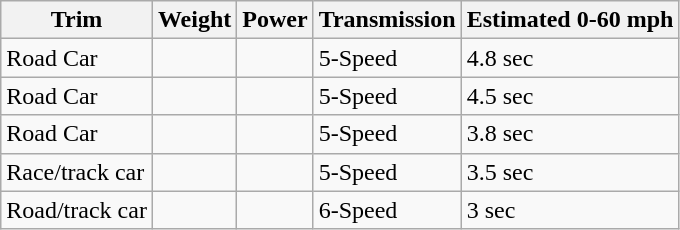<table class=wikitable>
<tr>
<th>Trim</th>
<th>Weight</th>
<th>Power</th>
<th>Transmission</th>
<th>Estimated 0-60 mph</th>
</tr>
<tr>
<td>Road Car</td>
<td></td>
<td></td>
<td>5-Speed</td>
<td>4.8 sec</td>
</tr>
<tr>
<td>Road Car</td>
<td></td>
<td></td>
<td>5-Speed</td>
<td>4.5 sec</td>
</tr>
<tr>
<td>Road Car</td>
<td></td>
<td></td>
<td>5-Speed</td>
<td>3.8 sec</td>
</tr>
<tr>
<td>Race/track car</td>
<td></td>
<td></td>
<td>5-Speed</td>
<td>3.5 sec</td>
</tr>
<tr>
<td>Road/track car</td>
<td></td>
<td></td>
<td>6-Speed</td>
<td>3 sec</td>
</tr>
</table>
